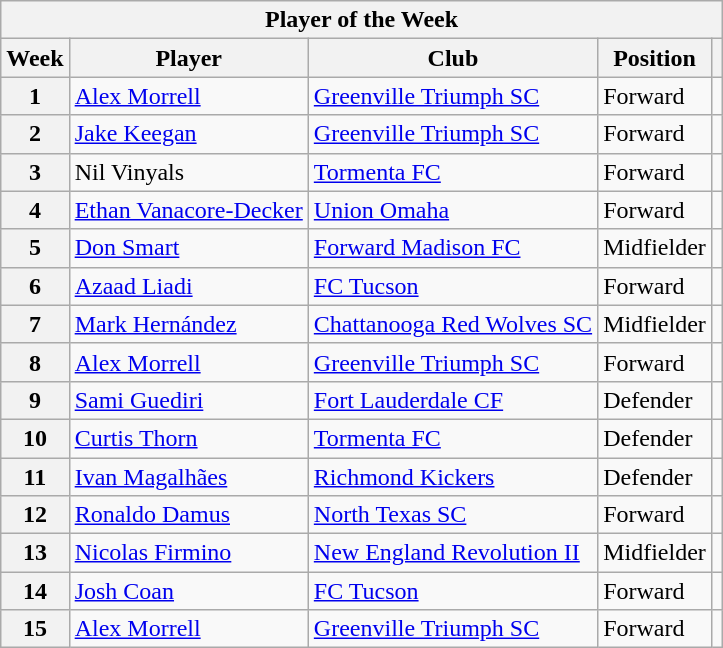<table class="wikitable collapsible collapsed">
<tr>
<th colspan="6">Player of the Week</th>
</tr>
<tr>
<th>Week</th>
<th>Player</th>
<th>Club</th>
<th>Position</th>
<th></th>
</tr>
<tr>
<th>1</th>
<td> <a href='#'>Alex Morrell</a></td>
<td><a href='#'>Greenville Triumph SC</a></td>
<td>Forward</td>
<td style="text-align:center"></td>
</tr>
<tr>
<th>2</th>
<td> <a href='#'>Jake Keegan</a></td>
<td><a href='#'>Greenville Triumph SC</a></td>
<td>Forward</td>
<td style="text-align:center"></td>
</tr>
<tr>
<th>3</th>
<td> Nil Vinyals</td>
<td><a href='#'>Tormenta FC</a></td>
<td>Forward</td>
<td style="text-align:center"></td>
</tr>
<tr>
<th>4</th>
<td> <a href='#'>Ethan Vanacore-Decker</a></td>
<td><a href='#'>Union Omaha</a></td>
<td>Forward</td>
<td style="text-align:center"></td>
</tr>
<tr>
<th>5</th>
<td> <a href='#'>Don Smart</a></td>
<td><a href='#'>Forward Madison FC</a></td>
<td>Midfielder</td>
<td style="text-align:center"></td>
</tr>
<tr>
<th>6</th>
<td> <a href='#'>Azaad Liadi</a></td>
<td><a href='#'>FC Tucson</a></td>
<td>Forward</td>
<td style="text-align:center"></td>
</tr>
<tr>
<th>7</th>
<td> <a href='#'>Mark Hernández</a></td>
<td><a href='#'>Chattanooga Red Wolves SC</a></td>
<td>Midfielder</td>
<td style="text-align:center"></td>
</tr>
<tr>
<th>8</th>
<td> <a href='#'>Alex Morrell</a></td>
<td><a href='#'>Greenville Triumph SC</a></td>
<td>Forward</td>
<td style="text-align:center"></td>
</tr>
<tr>
<th>9</th>
<td> <a href='#'>Sami Guediri</a></td>
<td><a href='#'>Fort Lauderdale CF</a></td>
<td>Defender</td>
<td style="text-align:center"></td>
</tr>
<tr>
<th>10</th>
<td> <a href='#'>Curtis Thorn</a></td>
<td><a href='#'>Tormenta FC</a></td>
<td>Defender</td>
<td style="text-align:center"></td>
</tr>
<tr>
<th>11</th>
<td> <a href='#'>Ivan Magalhães</a></td>
<td><a href='#'>Richmond Kickers</a></td>
<td>Defender</td>
<td style="text-align:center"></td>
</tr>
<tr>
<th>12</th>
<td> <a href='#'>Ronaldo Damus</a></td>
<td><a href='#'>North Texas SC</a></td>
<td>Forward</td>
<td style="text-align:center"></td>
</tr>
<tr>
<th>13</th>
<td> <a href='#'>Nicolas Firmino</a></td>
<td><a href='#'>New England Revolution II</a></td>
<td>Midfielder</td>
<td style="text-align:center"></td>
</tr>
<tr>
<th>14</th>
<td> <a href='#'>Josh Coan</a></td>
<td><a href='#'>FC Tucson</a></td>
<td>Forward</td>
<td style="text-align:center"></td>
</tr>
<tr>
<th>15</th>
<td> <a href='#'>Alex Morrell</a></td>
<td><a href='#'>Greenville Triumph SC</a></td>
<td>Forward</td>
<td style="text-align:center"></td>
</tr>
</table>
